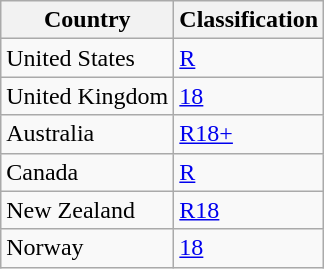<table class="wikitable">
<tr>
<th>Country</th>
<th>Classification</th>
</tr>
<tr>
<td>United States</td>
<td><a href='#'>R</a></td>
</tr>
<tr>
<td>United Kingdom</td>
<td><a href='#'>18</a></td>
</tr>
<tr>
<td>Australia</td>
<td><a href='#'>R18+</a></td>
</tr>
<tr>
<td>Canada</td>
<td><a href='#'>R</a></td>
</tr>
<tr>
<td>New Zealand</td>
<td><a href='#'>R18</a></td>
</tr>
<tr>
<td>Norway</td>
<td><a href='#'>18</a></td>
</tr>
</table>
